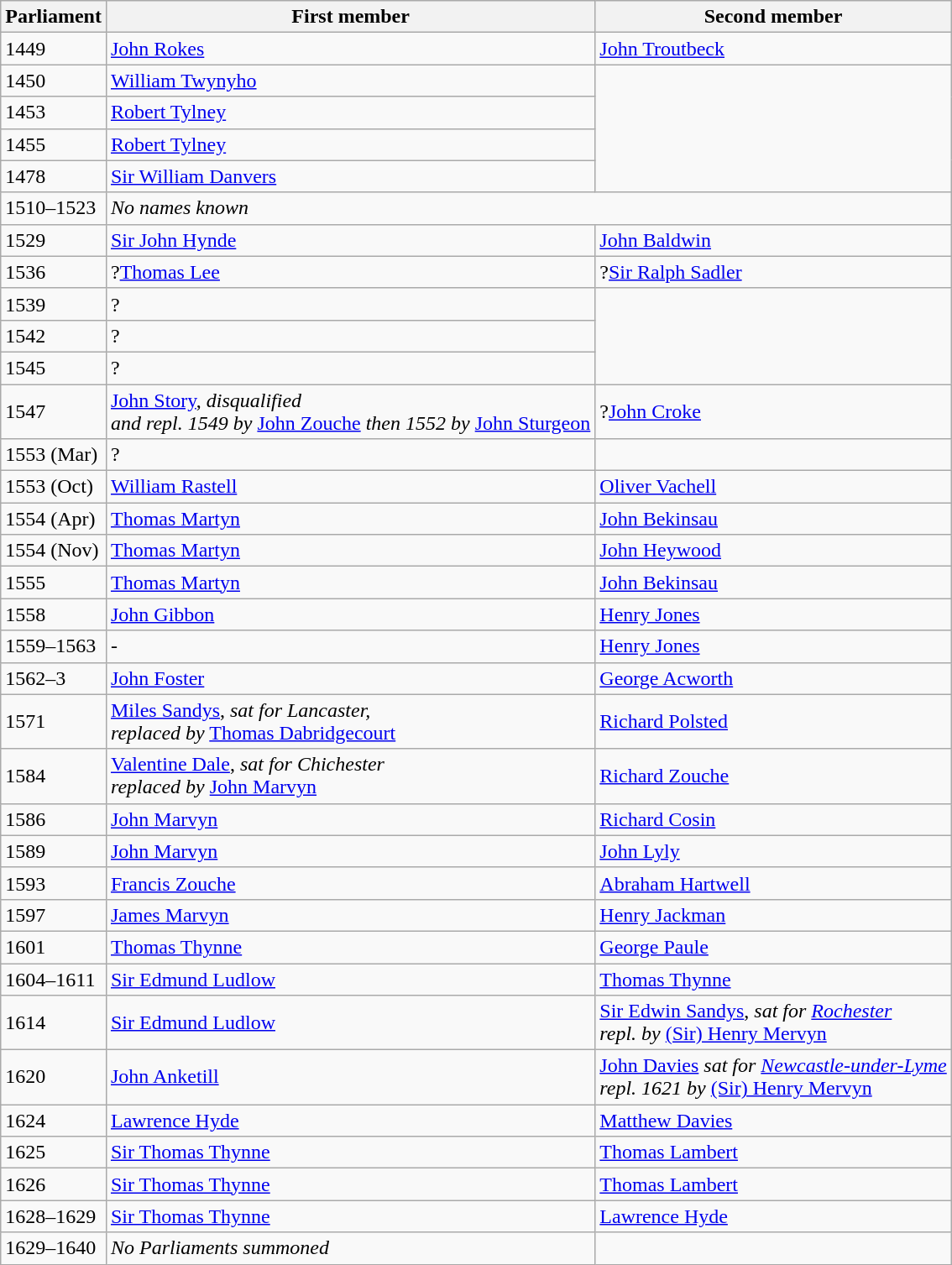<table class="wikitable">
<tr>
<th>Parliament</th>
<th>First member</th>
<th>Second member</th>
</tr>
<tr>
<td>1449</td>
<td><a href='#'>John Rokes</a></td>
<td><a href='#'>John Troutbeck</a></td>
</tr>
<tr>
<td>1450</td>
<td><a href='#'>William Twynyho</a></td>
</tr>
<tr>
<td>1453</td>
<td><a href='#'>Robert Tylney</a></td>
</tr>
<tr>
<td>1455</td>
<td><a href='#'>Robert Tylney</a></td>
</tr>
<tr>
<td>1478</td>
<td><a href='#'>Sir William Danvers</a></td>
</tr>
<tr>
<td>1510–1523</td>
<td colspan = "2"><em>No names known</em></td>
</tr>
<tr>
<td>1529</td>
<td><a href='#'>Sir John Hynde</a></td>
<td><a href='#'>John Baldwin</a></td>
</tr>
<tr>
<td>1536</td>
<td>?<a href='#'>Thomas Lee</a></td>
<td>?<a href='#'>Sir Ralph Sadler</a></td>
</tr>
<tr>
<td>1539</td>
<td>?</td>
</tr>
<tr>
<td>1542</td>
<td>?</td>
</tr>
<tr>
<td>1545</td>
<td>?</td>
</tr>
<tr>
<td>1547</td>
<td><a href='#'>John Story</a>, <em>disqualified <br> and repl. 1549 by </em> <a href='#'>John Zouche</a> <em>then 1552 by</em> <a href='#'>John Sturgeon</a></td>
<td>?<a href='#'>John Croke</a></td>
</tr>
<tr>
<td>1553 (Mar)</td>
<td>?</td>
</tr>
<tr>
<td>1553 (Oct)</td>
<td><a href='#'>William Rastell</a></td>
<td><a href='#'>Oliver Vachell</a></td>
</tr>
<tr>
<td>1554 (Apr)</td>
<td><a href='#'>Thomas Martyn</a></td>
<td><a href='#'>John Bekinsau</a></td>
</tr>
<tr>
<td>1554 (Nov)</td>
<td><a href='#'>Thomas Martyn</a></td>
<td><a href='#'>John Heywood</a></td>
</tr>
<tr>
<td>1555</td>
<td><a href='#'>Thomas Martyn</a></td>
<td><a href='#'>John Bekinsau</a></td>
</tr>
<tr>
<td>1558</td>
<td><a href='#'>John Gibbon</a></td>
<td><a href='#'>Henry Jones</a></td>
</tr>
<tr>
<td>1559–1563</td>
<td>-</td>
<td><a href='#'>Henry Jones</a></td>
</tr>
<tr>
<td>1562–3</td>
<td><a href='#'>John Foster</a></td>
<td><a href='#'>George Acworth</a></td>
</tr>
<tr>
<td>1571</td>
<td><a href='#'>Miles Sandys</a>, <em>sat for Lancaster,<br> replaced by</em> <a href='#'>Thomas Dabridgecourt</a></td>
<td><a href='#'>Richard Polsted</a></td>
</tr>
<tr>
<td>1584</td>
<td><a href='#'>Valentine Dale</a>, <em>sat for Chichester <br> replaced by </em><a href='#'>John Marvyn</a></td>
<td><a href='#'>Richard Zouche</a></td>
</tr>
<tr>
<td>1586</td>
<td><a href='#'>John Marvyn</a></td>
<td><a href='#'>Richard Cosin</a></td>
</tr>
<tr>
<td>1589</td>
<td><a href='#'>John Marvyn</a></td>
<td><a href='#'>John Lyly</a></td>
</tr>
<tr>
<td>1593</td>
<td><a href='#'>Francis Zouche</a></td>
<td><a href='#'>Abraham Hartwell</a></td>
</tr>
<tr>
<td>1597</td>
<td><a href='#'>James Marvyn</a></td>
<td><a href='#'>Henry Jackman</a></td>
</tr>
<tr>
<td>1601</td>
<td><a href='#'>Thomas Thynne</a></td>
<td><a href='#'>George Paule</a></td>
</tr>
<tr>
<td>1604–1611</td>
<td><a href='#'>Sir Edmund Ludlow</a></td>
<td><a href='#'>Thomas Thynne</a></td>
</tr>
<tr>
<td>1614</td>
<td><a href='#'>Sir Edmund Ludlow</a></td>
<td><a href='#'>Sir Edwin Sandys</a>, <em>sat for <a href='#'>Rochester</a> <br> repl. by</em> <a href='#'>(Sir) Henry Mervyn</a></td>
</tr>
<tr>
<td>1620</td>
<td><a href='#'>John Anketill</a></td>
<td><a href='#'>John Davies</a> <em>sat for <a href='#'>Newcastle-under-Lyme</a> <br> repl. 1621 by</em> <a href='#'>(Sir) Henry Mervyn</a></td>
</tr>
<tr>
<td>1624</td>
<td><a href='#'>Lawrence Hyde</a></td>
<td><a href='#'>Matthew Davies</a></td>
</tr>
<tr>
<td>1625</td>
<td><a href='#'>Sir Thomas Thynne</a></td>
<td><a href='#'>Thomas Lambert</a></td>
</tr>
<tr>
<td>1626</td>
<td><a href='#'>Sir Thomas Thynne</a></td>
<td><a href='#'>Thomas Lambert</a></td>
</tr>
<tr>
<td>1628–1629</td>
<td><a href='#'>Sir Thomas Thynne</a></td>
<td><a href='#'>Lawrence Hyde</a></td>
</tr>
<tr>
<td>1629–1640</td>
<td colpan="2"><em>No Parliaments summoned</em></td>
</tr>
</table>
